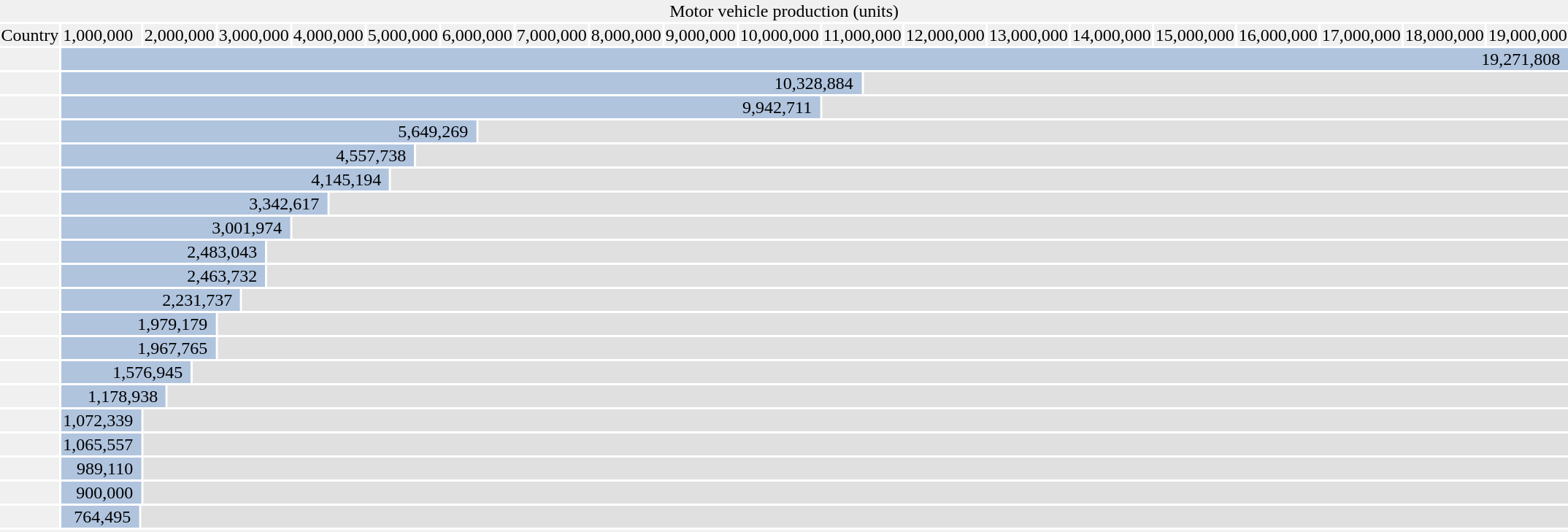<table class="toccolours nowraplinks" style="table-layout:fixed">
<tr>
<td style="padding:0"><div><br><table style="margin:0; table-layout:fixed;">
<tr style="background:#F0F0F0">
<td style="text-align:center;" colspan="96">Motor vehicle production (units)</td>
</tr>
<tr style="background:#F0F0F0">
<td width="15%" colspan="1">Country</td>
<td width="5%" colspan="5">1,000,000</td>
<td width="5%" colspan="5">2,000,000</td>
<td width="5%" colspan="5">3,000,000</td>
<td width="5%" colspan="5">4,000,000</td>
<td width="5%" colspan="5">5,000,000</td>
<td width="5%" colspan="5">6,000,000</td>
<td width="5%" colspan="5">7,000,000</td>
<td width="5%" colspan="5">8,000,000</td>
<td width="5%" colspan="5">9,000,000</td>
<td width="5%" colspan="5">10,000,000</td>
<td width="5%" colspan="5">11,000,000</td>
<td width="5%" colspan="5">12,000,000</td>
<td width="5%" colspan="5">13,000,000</td>
<td width="5%" colspan="5">14,000,000</td>
<td width="5%" colspan="5">15,000,000</td>
<td width="5%" colspan="5">16,000,000</td>
<td width="5%" colspan="5">17,000,000</td>
<td width="5%" colspan="5">18,000,000</td>
<td width="5%" colspan="5">19,000,000</td>
</tr>
<tr style="background-color:#E0E0E0;">
<td colspan=1 style="text-align:left;background-color:#F0F0F0;"></td>
<td colspan="95" style="text-align:right; background-color:#B0C4DE; padding-right:1ex">19,271,808</td>
</tr>
<tr style="background-color:#E0E0E0;">
<td colspan=1 style="text-align:left;background-color:#F0F0F0;"></td>
<td colspan="52" style="text-align:right; background-color:#B0C4DE; padding-right:1ex">10,328,884</td>
<td colspan="43"></td>
</tr>
<tr style="background-color:#E0E0E0;">
<td colspan=1 style="text-align:left;background-color:#F0F0F0;"></td>
<td colspan="50" style="text-align:right; background-color:#B0C4DE; padding-right:1ex">9,942,711</td>
<td colspan="45"></td>
</tr>
<tr style="background-color:#E0E0E0;">
<td colspan=1 style="text-align:left;background-color:#F0F0F0;"></td>
<td colspan="28" style="text-align:right; background-color:#B0C4DE; padding-right:1ex">5,649,269</td>
<td colspan="67"></td>
</tr>
<tr style="background-color:#E0E0E0;">
<td colspan=1 style="text-align:left;background-color:#F0F0F0;"></td>
<td colspan="23" style="text-align:right; background-color:#B0C4DE; padding-right:1ex">4,557,738</td>
<td colspan="72"></td>
</tr>
<tr style="background-color:#E0E0E0;">
<td colspan=1 style="text-align:left;background-color:#F0F0F0;"></td>
<td colspan="21" style="text-align:right; background-color:#B0C4DE; padding-right:1ex">4,145,194</td>
<td colspan="74"></td>
</tr>
<tr style="background-color:#E0E0E0;">
<td colspan=1 style="text-align:left;background-color:#F0F0F0;"></td>
<td colspan="17" style="text-align:right; background-color:#B0C4DE; padding-right:1ex">3,342,617</td>
<td colspan="78"></td>
</tr>
<tr style="background-color:#E0E0E0;">
<td colspan=1 style="text-align:left;background-color:#F0F0F0;"></td>
<td colspan="15" style="text-align:right; background-color:#B0C4DE; padding-right:1ex">3,001,974</td>
<td colspan="80"></td>
</tr>
<tr style="background-color:#E0E0E0;">
<td colspan=1 style="text-align:left;background-color:#F0F0F0;"></td>
<td colspan="12" style="text-align:right; background-color:#B0C4DE; padding-right:1ex">2,483,043</td>
<td colspan="83"></td>
</tr>
<tr style="background-color:#E0E0E0;">
<td colspan=1 style="text-align:left;background-color:#F0F0F0;"></td>
<td colspan="12" style="text-align:right; background-color:#B0C4DE; padding-right:1ex">2,463,732</td>
<td colspan="83"></td>
</tr>
<tr style="background-color:#E0E0E0;">
<td colspan=1 style="text-align:left;background-color:#F0F0F0;"></td>
<td colspan="11" style="text-align:right; background-color:#B0C4DE; padding-right:1ex">2,231,737</td>
<td colspan="84"></td>
</tr>
<tr style="background-color:#E0E0E0;">
<td colspan=1 style="text-align:left;background-color:#F0F0F0;"></td>
<td colspan="10" style="text-align:right; background-color:#B0C4DE; padding-right:1ex">1,979,179</td>
<td colspan="85"></td>
</tr>
<tr style="background-color:#E0E0E0;">
<td colspan=1 style="text-align:left;background-color:#F0F0F0;"></td>
<td colspan="10" style="text-align:right; background-color:#B0C4DE; padding-right:1ex">1,967,765</td>
<td colspan="85"></td>
</tr>
<tr style="background-color:#E0E0E0;">
<td colspan=1 style="text-align:left;background-color:#F0F0F0;"></td>
<td colspan="9" style="text-align:right; background-color:#B0C4DE; padding-right:1ex">1,576,945</td>
<td colspan="86"></td>
</tr>
<tr style="background-color:#E0E0E0;">
<td colspan=1 style="text-align:left;background-color:#F0F0F0;"></td>
<td colspan="6" style="text-align:right; background-color:#B0C4DE; padding-right:1ex">1,178,938</td>
<td colspan="89"></td>
</tr>
<tr style="background-color:#E0E0E0;">
<td colspan=1 style="text-align:left;background-color:#F0F0F0;"></td>
<td colspan="5" style="text-align:right; background-color:#B0C4DE; padding-right:1ex">1,072,339</td>
<td colspan="90"></td>
</tr>
<tr style="background-color:#E0E0E0;">
<td colspan=1 style="text-align:left;background-color:#F0F0F0;"></td>
<td colspan="5" style="text-align:right; background-color:#B0C4DE; padding-right:1ex">1,065,557</td>
<td colspan="90"></td>
</tr>
<tr style="background-color:#E0E0E0;">
<td colspan=1 style="text-align:left;background-color:#F0F0F0;"></td>
<td colspan="5" style="text-align:right; background-color:#B0C4DE; padding-right:1ex">989,110</td>
<td colspan="90"></td>
</tr>
<tr style="background-color:#E0E0E0;">
<td colspan=1 style="text-align:left;background-color:#F0F0F0;"></td>
<td colspan="5" style="text-align:right; background-color:#B0C4DE; padding-right:1ex">900,000</td>
<td colspan="90"></td>
</tr>
<tr style="background-color:#E0E0E0;">
<td colspan=1 style="text-align:left;background-color:#F0F0F0;"></td>
<td colspan="4" style="text-align:right; background-color:#B0C4DE; padding-right:1ex">764,495</td>
<td colspan="91"></td>
</tr>
<tr style="background:#F0F0F0">
<td colspan="96" style="text-align:center;"></td>
</tr>
</table>
</div></td>
</tr>
</table>
